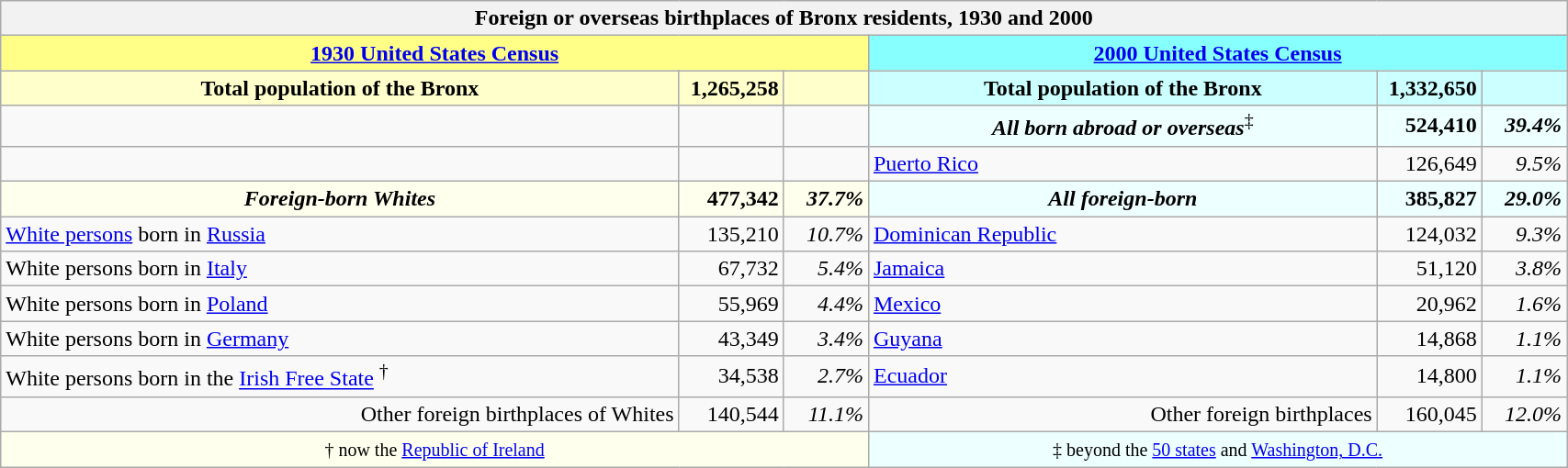<table class="wikitable" style="text-align:right; width:90%; fontsize:90%">
<tr>
<th colspan="6">Foreign or overseas birthplaces of Bronx residents, 1930 and 2000</th>
</tr>
<tr style="text-align:center;">
<td colspan="3" style="background:#ffff88;"><strong><a href='#'>1930 United States Census</a></strong></td>
<td colspan="3" style="text-align:center; background:#88ffff;"><strong><a href='#'>2000 United States Census</a></strong></td>
</tr>
<tr style="background:#ffc;">
<td style="width:40%; text-align:center;"><strong>Total population of the Bronx</strong></td>
<td style="width:5%;"><strong>1,265,258</strong></td>
<td style="width:5%;"> </td>
<td style="text-align:center; width:30%; background:#cff;"><strong>Total population of the Bronx</strong></td>
<td style="width:5%; background:#cff;"><strong>1,332,650</strong></td>
<td style="width:5%; background:#cff;"> </td>
</tr>
<tr>
<td> </td>
<td> </td>
<td> </td>
<td style="text-align:center; background:#eff;"><strong><em>All born abroad or overseas</em></strong><sup>‡</sup></td>
<td style="background:#eff;"><strong>524,410</strong></td>
<td style="background:#eff;"><strong><em>39.4%</em></strong></td>
</tr>
<tr>
<td> </td>
<td> </td>
<td> </td>
<td style="text-align:left;"><a href='#'>Puerto Rico</a></td>
<td>126,649</td>
<td><em>9.5%</em></td>
</tr>
<tr style="background:#ffe;">
<td style="text-align:center;"><strong><em>Foreign-born Whites</em></strong></td>
<td><strong>477,342</strong></td>
<td><strong><em>37.7%</em></strong></td>
<td style="text-align:center; background:#eff;"><strong><em>All foreign-born</em></strong></td>
<td style="background:#eff;"><strong>385,827</strong></td>
<td style="background:#eff;"><strong><em>29.0%</em></strong></td>
</tr>
<tr>
<td style="text-align:left;"><a href='#'>White persons</a> born in <a href='#'>Russia</a></td>
<td>135,210</td>
<td><em>10.7%</em></td>
<td align="left"><a href='#'>Dominican Republic</a></td>
<td>124,032</td>
<td><em>9.3%</em></td>
</tr>
<tr>
<td style="text-align:left;">White persons born in <a href='#'>Italy</a></td>
<td>67,732</td>
<td><em>5.4%</em></td>
<td align="left"><a href='#'>Jamaica</a></td>
<td>51,120</td>
<td><em>3.8%</em></td>
</tr>
<tr>
<td style="text-align:left;">White persons born in <a href='#'>Poland</a></td>
<td>55,969</td>
<td><em>4.4%</em></td>
<td align="left"><a href='#'>Mexico</a></td>
<td>20,962</td>
<td><em>1.6%</em></td>
</tr>
<tr>
<td style="text-align:left;">White persons born in <a href='#'>Germany</a></td>
<td>43,349</td>
<td><em>3.4%</em></td>
<td align="left"><a href='#'>Guyana</a></td>
<td>14,868</td>
<td><em>1.1%</em></td>
</tr>
<tr>
<td style="text-align:left;">White persons born in the <a href='#'>Irish Free State</a> <sup>†</sup></td>
<td>34,538</td>
<td><em>2.7%</em></td>
<td align="left"><a href='#'>Ecuador</a></td>
<td>14,800</td>
<td><em>1.1%</em></td>
</tr>
<tr>
<td>Other foreign birthplaces of Whites</td>
<td>140,544</td>
<td><em>11.1%</em></td>
<td>Other foreign birthplaces</td>
<td>160,045</td>
<td><em>12.0%</em></td>
</tr>
<tr style="text-align:center;">
<td colspan="3" style="background:#ffe;"><small>† now the <a href='#'>Republic of Ireland</a></small></td>
<td colspan="3" style="text-align:center; background:#eff;"><small> ‡ beyond the <a href='#'>50 states</a> and <a href='#'>Washington, D.C.</a></small></td>
</tr>
</table>
